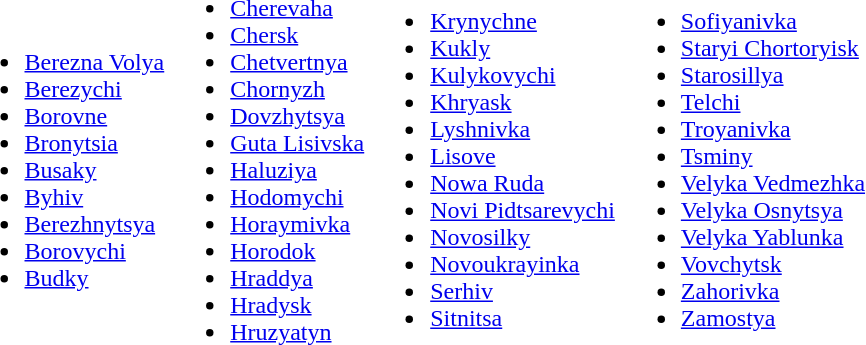<table>
<tr>
<td><br><ul><li><a href='#'>Berezna Volya</a></li><li><a href='#'>Berezychi</a></li><li><a href='#'>Borovne</a></li><li><a href='#'>Bronytsia</a></li><li><a href='#'>Busaky</a></li><li><a href='#'>Byhiv</a></li><li><a href='#'>Berezhnytsya</a></li><li><a href='#'>Borovychi</a></li><li><a href='#'>Budky</a></li></ul></td>
<td><br><ul><li><a href='#'>Cherevaha</a></li><li><a href='#'>Chersk</a></li><li><a href='#'>Chetvertnya</a></li><li><a href='#'>Chornyzh</a></li><li><a href='#'>Dovzhytsya</a></li><li><a href='#'>Guta Lisivska</a></li><li><a href='#'>Haluziya</a></li><li><a href='#'>Hodomychi</a></li><li><a href='#'>Horaymivka</a></li><li><a href='#'>Horodok</a></li><li><a href='#'>Hraddya</a></li><li><a href='#'>Hradysk</a></li><li><a href='#'>Hruzyatyn</a></li></ul></td>
<td><br><ul><li><a href='#'>Krynychne</a></li><li><a href='#'>Kukly</a></li><li><a href='#'>Kulykovychi</a></li><li><a href='#'>Khryask</a></li><li><a href='#'>Lyshnivka</a></li><li><a href='#'>Lisove</a></li><li><a href='#'>Nowa Ruda</a></li><li><a href='#'>Novi Pidtsarevychi</a></li><li><a href='#'>Novosilky</a></li><li><a href='#'>Novoukrayinka</a></li><li><a href='#'>Serhiv</a></li><li><a href='#'>Sitnitsa</a></li></ul></td>
<td><br><ul><li><a href='#'>Sofiyanivka</a></li><li><a href='#'>Staryi Chortoryisk</a></li><li><a href='#'>Starosillya</a></li><li><a href='#'>Telchi</a></li><li><a href='#'>Troyanivka</a></li><li><a href='#'>Tsminy</a></li><li><a href='#'>Velyka Vedmezhka</a></li><li><a href='#'>Velyka Osnytsya</a></li><li><a href='#'>Velyka Yablunka</a></li><li><a href='#'>Vovchytsk</a></li><li><a href='#'>Zahorivka</a></li><li><a href='#'>Zamostya</a></li></ul></td>
</tr>
</table>
